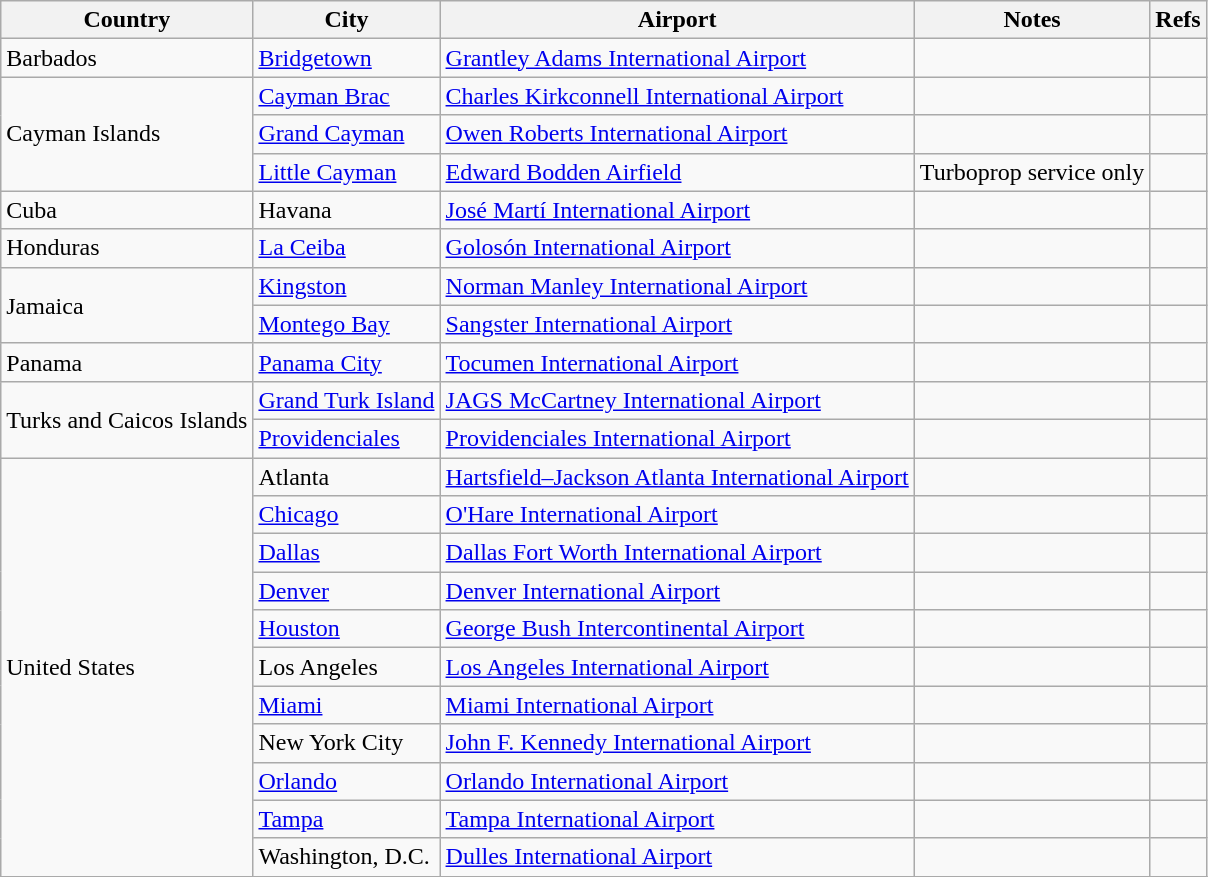<table class="wikitable sortable mw-collapsible">
<tr>
<th>Country</th>
<th>City</th>
<th>Airport</th>
<th>Notes</th>
<th class="unsortable">Refs</th>
</tr>
<tr>
<td>Barbados</td>
<td><a href='#'>Bridgetown</a></td>
<td><a href='#'>Grantley Adams International Airport</a></td>
<td></td>
<td align="center"> </td>
</tr>
<tr>
<td rowspan="3">Cayman Islands</td>
<td><a href='#'>Cayman Brac</a></td>
<td><a href='#'>Charles Kirkconnell International Airport</a></td>
<td align=center></td>
<td align=center></td>
</tr>
<tr>
<td><a href='#'>Grand Cayman</a></td>
<td><a href='#'>Owen Roberts International Airport</a></td>
<td></td>
<td align=center></td>
</tr>
<tr>
<td><a href='#'>Little Cayman</a></td>
<td><a href='#'>Edward Bodden Airfield</a></td>
<td align=center>Turboprop service only</td>
<td align=center></td>
</tr>
<tr>
<td>Cuba</td>
<td>Havana</td>
<td><a href='#'>José Martí International Airport</a></td>
<td align=center></td>
<td align=center></td>
</tr>
<tr>
<td>Honduras</td>
<td><a href='#'>La Ceiba</a></td>
<td><a href='#'>Golosón International Airport</a></td>
<td align=center></td>
<td align=center></td>
</tr>
<tr>
<td rowspan="2">Jamaica</td>
<td><a href='#'>Kingston</a></td>
<td><a href='#'>Norman Manley International Airport</a></td>
<td align=center></td>
<td align=center></td>
</tr>
<tr>
<td><a href='#'>Montego Bay</a></td>
<td><a href='#'>Sangster International Airport</a></td>
<td></td>
<td align=center></td>
</tr>
<tr>
<td>Panama</td>
<td><a href='#'>Panama City</a></td>
<td><a href='#'>Tocumen International Airport</a></td>
<td align=center></td>
<td align=center></td>
</tr>
<tr>
<td rowspan="2">Turks and Caicos Islands</td>
<td><a href='#'>Grand Turk Island</a></td>
<td><a href='#'>JAGS McCartney International Airport</a></td>
<td></td>
<td align=center></td>
</tr>
<tr>
<td><a href='#'>Providenciales</a></td>
<td><a href='#'>Providenciales International Airport</a></td>
<td></td>
<td align=center></td>
</tr>
<tr>
<td rowspan="11">United States</td>
<td>Atlanta</td>
<td><a href='#'>Hartsfield–Jackson Atlanta International Airport</a></td>
<td></td>
<td align=center></td>
</tr>
<tr>
<td><a href='#'>Chicago</a></td>
<td><a href='#'>O'Hare International Airport</a></td>
<td></td>
<td align=center></td>
</tr>
<tr>
<td><a href='#'>Dallas</a></td>
<td><a href='#'>Dallas Fort Worth International Airport</a></td>
<td></td>
<td align=center></td>
</tr>
<tr>
<td><a href='#'>Denver</a></td>
<td><a href='#'>Denver International Airport</a></td>
<td></td>
<td align=center></td>
</tr>
<tr>
<td><a href='#'>Houston</a></td>
<td><a href='#'>George Bush Intercontinental Airport</a></td>
<td></td>
<td align=center></td>
</tr>
<tr>
<td>Los Angeles</td>
<td><a href='#'>Los Angeles International Airport</a></td>
<td align=center></td>
<td align=center></td>
</tr>
<tr>
<td><a href='#'>Miami</a></td>
<td><a href='#'>Miami International Airport</a></td>
<td align=center></td>
<td align=center></td>
</tr>
<tr>
<td>New York City</td>
<td><a href='#'>John F. Kennedy International Airport</a></td>
<td align=center></td>
<td align=center></td>
</tr>
<tr>
<td><a href='#'>Orlando</a></td>
<td><a href='#'>Orlando International Airport</a></td>
<td></td>
<td align=center></td>
</tr>
<tr>
<td><a href='#'>Tampa</a></td>
<td><a href='#'>Tampa International Airport</a></td>
<td align=center></td>
<td align=center></td>
</tr>
<tr>
<td>Washington, D.C.</td>
<td><a href='#'>Dulles International Airport</a></td>
<td></td>
<td align=center></td>
</tr>
<tr>
</tr>
</table>
